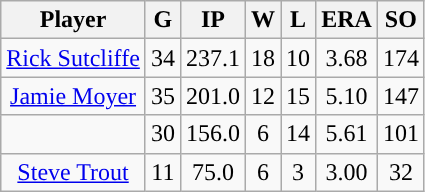<table class="wikitable sortable" style="text-align:center">
<tr>
<th>Player</th>
<th>G</th>
<th>IP</th>
<th>W</th>
<th>L</th>
<th>ERA</th>
<th>SO</th>
</tr>
<tr>
<td><a href='#'>Rick Sutcliffe</a></td>
<td>34</td>
<td>237.1</td>
<td>18</td>
<td>10</td>
<td>3.68</td>
<td>174</td>
</tr>
<tr>
<td><a href='#'>Jamie Moyer</a></td>
<td>35</td>
<td>201.0</td>
<td>12</td>
<td>15</td>
<td>5.10</td>
<td>147</td>
</tr>
<tr>
<td></td>
<td>30</td>
<td>156.0</td>
<td>6</td>
<td>14</td>
<td>5.61</td>
<td>101</td>
</tr>
<tr>
<td><a href='#'>Steve Trout</a></td>
<td>11</td>
<td>75.0</td>
<td>6</td>
<td>3</td>
<td>3.00</td>
<td>32</td>
</tr>
</table>
